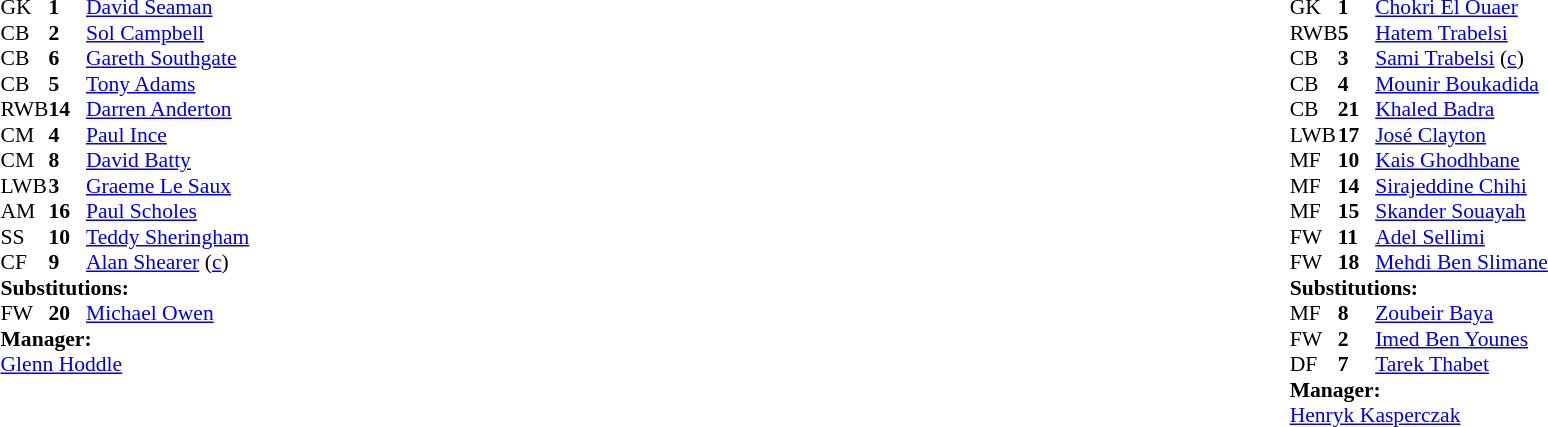<table width="100%">
<tr>
<td valign="top" width="50%"><br><table style="font-size: 90%" cellspacing="0" cellpadding="0">
<tr>
<th width="25"></th>
<th width="25"></th>
</tr>
<tr>
<td>GK</td>
<td><strong>1</strong></td>
<td><a href='#'>David Seaman</a></td>
</tr>
<tr>
<td>CB</td>
<td><strong>2</strong></td>
<td><a href='#'>Sol Campbell</a></td>
<td></td>
</tr>
<tr>
<td>CB</td>
<td><strong>6</strong></td>
<td><a href='#'>Gareth Southgate</a></td>
</tr>
<tr>
<td>CB</td>
<td><strong>5</strong></td>
<td><a href='#'>Tony Adams</a></td>
</tr>
<tr>
<td>RWB</td>
<td><strong>14</strong></td>
<td><a href='#'>Darren Anderton</a></td>
</tr>
<tr>
<td>CM</td>
<td><strong>4</strong></td>
<td><a href='#'>Paul Ince</a></td>
</tr>
<tr>
<td>CM</td>
<td><strong>8</strong></td>
<td><a href='#'>David Batty</a></td>
</tr>
<tr>
<td>LWB</td>
<td><strong>3</strong></td>
<td><a href='#'>Graeme Le Saux</a></td>
</tr>
<tr>
<td>AM</td>
<td><strong>16</strong></td>
<td><a href='#'>Paul Scholes</a></td>
</tr>
<tr>
<td>SS</td>
<td><strong>10</strong></td>
<td><a href='#'>Teddy Sheringham</a></td>
<td></td>
<td></td>
</tr>
<tr>
<td>CF</td>
<td><strong>9</strong></td>
<td><a href='#'>Alan Shearer</a> (<a href='#'>c</a>)</td>
</tr>
<tr>
<td colspan=3><strong>Substitutions:</strong></td>
</tr>
<tr>
<td>FW</td>
<td><strong>20</strong></td>
<td><a href='#'>Michael Owen</a></td>
<td></td>
<td></td>
</tr>
<tr>
<td colspan=3><strong>Manager:</strong></td>
</tr>
<tr>
<td colspan="4"><a href='#'>Glenn Hoddle</a></td>
</tr>
</table>
</td>
<td valign="top"></td>
<td valign="top" width="50%"><br><table style="font-size: 90%" cellspacing="0" cellpadding="0" align="center">
<tr>
<th width="25"></th>
<th width="25"></th>
</tr>
<tr>
<td>GK</td>
<td><strong>1</strong></td>
<td><a href='#'>Chokri El Ouaer</a></td>
</tr>
<tr>
<td>RWB</td>
<td><strong>5</strong></td>
<td><a href='#'>Hatem Trabelsi</a></td>
<td></td>
<td></td>
</tr>
<tr>
<td>CB</td>
<td><strong>3</strong></td>
<td><a href='#'>Sami Trabelsi</a> (<a href='#'>c</a>)</td>
</tr>
<tr>
<td>CB</td>
<td><strong>4</strong></td>
<td><a href='#'>Mounir Boukadida</a></td>
</tr>
<tr>
<td>CB</td>
<td><strong>21</strong></td>
<td><a href='#'>Khaled Badra</a></td>
</tr>
<tr>
<td>LWB</td>
<td><strong>17</strong></td>
<td><a href='#'>José Clayton</a></td>
<td></td>
</tr>
<tr>
<td>MF</td>
<td><strong>10</strong></td>
<td><a href='#'>Kais Ghodhbane</a></td>
<td></td>
</tr>
<tr>
<td>MF</td>
<td><strong>14</strong></td>
<td><a href='#'>Sirajeddine Chihi</a></td>
</tr>
<tr>
<td>MF</td>
<td><strong>15</strong></td>
<td><a href='#'>Skander Souayah</a></td>
<td></td>
<td></td>
</tr>
<tr>
<td>FW</td>
<td><strong>11</strong></td>
<td><a href='#'>Adel Sellimi</a></td>
</tr>
<tr>
<td>FW</td>
<td><strong>18</strong></td>
<td><a href='#'>Mehdi Ben Slimane</a></td>
<td></td>
<td></td>
</tr>
<tr>
<td colspan=3><strong>Substitutions:</strong></td>
</tr>
<tr>
<td>MF</td>
<td><strong>8</strong></td>
<td><a href='#'>Zoubeir Baya</a></td>
<td></td>
<td></td>
</tr>
<tr>
<td>FW</td>
<td><strong>2</strong></td>
<td><a href='#'>Imed Ben Younes</a></td>
<td></td>
<td></td>
</tr>
<tr>
<td>DF</td>
<td><strong>7</strong></td>
<td><a href='#'>Tarek Thabet</a></td>
<td></td>
<td></td>
</tr>
<tr>
<td colspan=3><strong>Manager:</strong></td>
</tr>
<tr>
<td colspan="4"> <a href='#'>Henryk Kasperczak</a></td>
</tr>
</table>
</td>
</tr>
</table>
